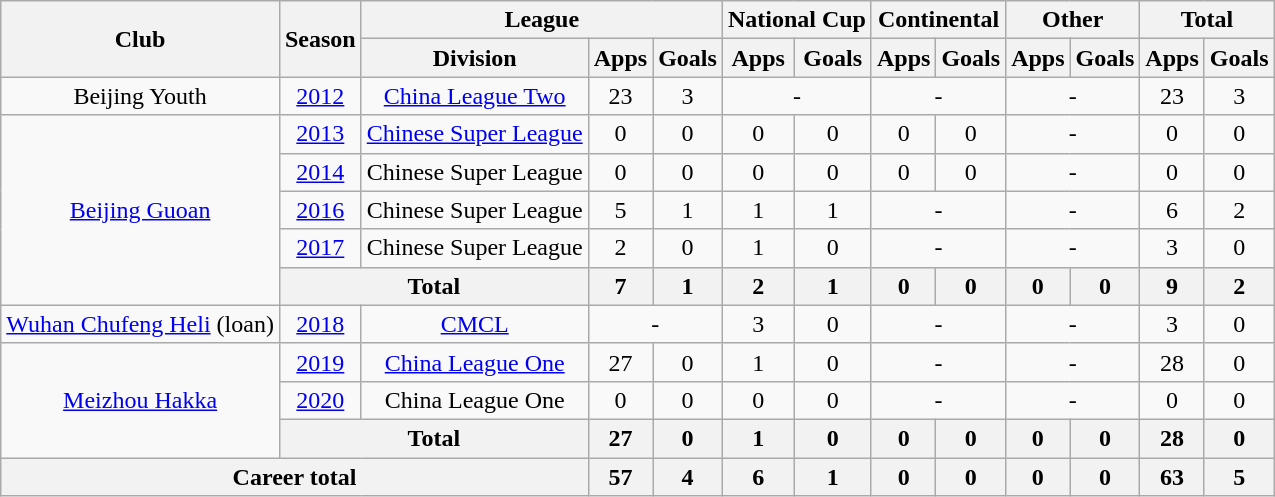<table class="wikitable" style="text-align: center">
<tr>
<th rowspan="2">Club</th>
<th rowspan="2">Season</th>
<th colspan="3">League</th>
<th colspan="2">National Cup</th>
<th colspan="2">Continental</th>
<th colspan="2">Other</th>
<th colspan="2">Total</th>
</tr>
<tr>
<th>Division</th>
<th>Apps</th>
<th>Goals</th>
<th>Apps</th>
<th>Goals</th>
<th>Apps</th>
<th>Goals</th>
<th>Apps</th>
<th>Goals</th>
<th>Apps</th>
<th>Goals</th>
</tr>
<tr>
<td>Beijing Youth</td>
<td><a href='#'>2012</a></td>
<td><a href='#'>China League Two</a></td>
<td>23</td>
<td>3</td>
<td colspan="2">-</td>
<td colspan="2">-</td>
<td colspan="2">-</td>
<td>23</td>
<td>3</td>
</tr>
<tr>
<td rowspan=5><a href='#'>Beijing Guoan</a></td>
<td><a href='#'>2013</a></td>
<td><a href='#'>Chinese Super League</a></td>
<td>0</td>
<td>0</td>
<td>0</td>
<td>0</td>
<td>0</td>
<td>0</td>
<td colspan="2">-</td>
<td>0</td>
<td>0</td>
</tr>
<tr>
<td><a href='#'>2014</a></td>
<td>Chinese Super League</td>
<td>0</td>
<td>0</td>
<td>0</td>
<td>0</td>
<td>0</td>
<td>0</td>
<td colspan="2">-</td>
<td>0</td>
<td>0</td>
</tr>
<tr>
<td><a href='#'>2016</a></td>
<td>Chinese Super League</td>
<td>5</td>
<td>1</td>
<td>1</td>
<td>1</td>
<td colspan="2">-</td>
<td colspan="2">-</td>
<td>6</td>
<td>2</td>
</tr>
<tr>
<td><a href='#'>2017</a></td>
<td>Chinese Super League</td>
<td>2</td>
<td>0</td>
<td>1</td>
<td>0</td>
<td colspan="2">-</td>
<td colspan="2">-</td>
<td>3</td>
<td>0</td>
</tr>
<tr>
<th colspan=2>Total</th>
<th>7</th>
<th>1</th>
<th>2</th>
<th>1</th>
<th>0</th>
<th>0</th>
<th>0</th>
<th>0</th>
<th>9</th>
<th>2</th>
</tr>
<tr>
<td><a href='#'>Wuhan Chufeng Heli</a> (loan)</td>
<td><a href='#'>2018</a></td>
<td><a href='#'>CMCL</a></td>
<td colspan="2">-</td>
<td>3</td>
<td>0</td>
<td colspan="2">-</td>
<td colspan="2">-</td>
<td>3</td>
<td>0</td>
</tr>
<tr>
<td rowspan=3><a href='#'>Meizhou Hakka</a></td>
<td><a href='#'>2019</a></td>
<td><a href='#'>China League One</a></td>
<td>27</td>
<td>0</td>
<td>1</td>
<td>0</td>
<td colspan="2">-</td>
<td colspan="2">-</td>
<td>28</td>
<td>0</td>
</tr>
<tr>
<td><a href='#'>2020</a></td>
<td>China League One</td>
<td>0</td>
<td>0</td>
<td>0</td>
<td>0</td>
<td colspan="2">-</td>
<td colspan="2">-</td>
<td>0</td>
<td>0</td>
</tr>
<tr>
<th colspan=2>Total</th>
<th>27</th>
<th>0</th>
<th>1</th>
<th>0</th>
<th>0</th>
<th>0</th>
<th>0</th>
<th>0</th>
<th>28</th>
<th>0</th>
</tr>
<tr>
<th colspan=3>Career total</th>
<th>57</th>
<th>4</th>
<th>6</th>
<th>1</th>
<th>0</th>
<th>0</th>
<th>0</th>
<th>0</th>
<th>63</th>
<th>5</th>
</tr>
</table>
